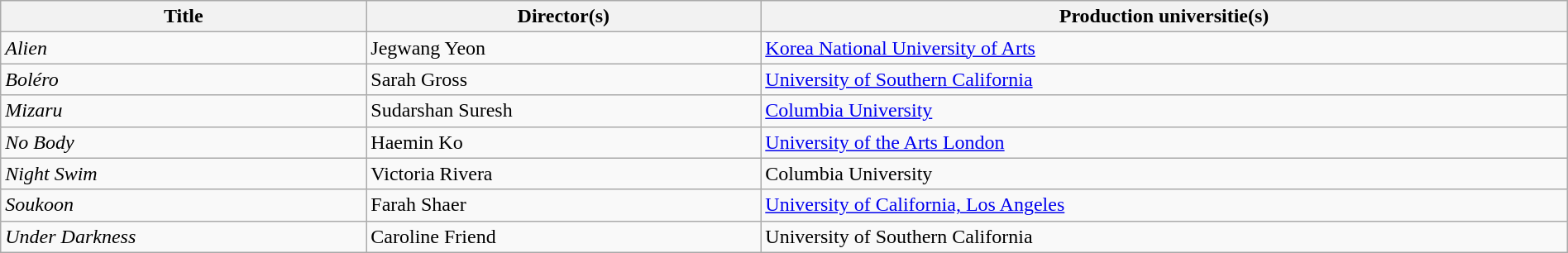<table class="sortable wikitable" style="width:100%; margin-bottom:4px" cellpadding="5">
<tr>
<th scope="col">Title</th>
<th scope="col">Director(s)</th>
<th scope="col">Production universitie(s)</th>
</tr>
<tr>
<td><em>Alien</em></td>
<td>Jegwang Yeon</td>
<td><a href='#'>Korea National University of Arts</a></td>
</tr>
<tr>
<td><em>Boléro</em></td>
<td>Sarah Gross</td>
<td><a href='#'>University of Southern California</a></td>
</tr>
<tr>
<td><em>Mizaru</em></td>
<td>Sudarshan Suresh</td>
<td><a href='#'>Columbia University</a></td>
</tr>
<tr>
<td><em>No Body</em></td>
<td>Haemin Ko</td>
<td><a href='#'>University of the Arts London</a></td>
</tr>
<tr>
<td><em>Night Swim</em></td>
<td>Victoria Rivera</td>
<td>Columbia University</td>
</tr>
<tr>
<td><em>Soukoon</em></td>
<td>Farah Shaer</td>
<td><a href='#'>University of California, Los Angeles</a></td>
</tr>
<tr>
<td><em>Under Darkness</em></td>
<td>Caroline Friend</td>
<td>University of Southern California</td>
</tr>
</table>
